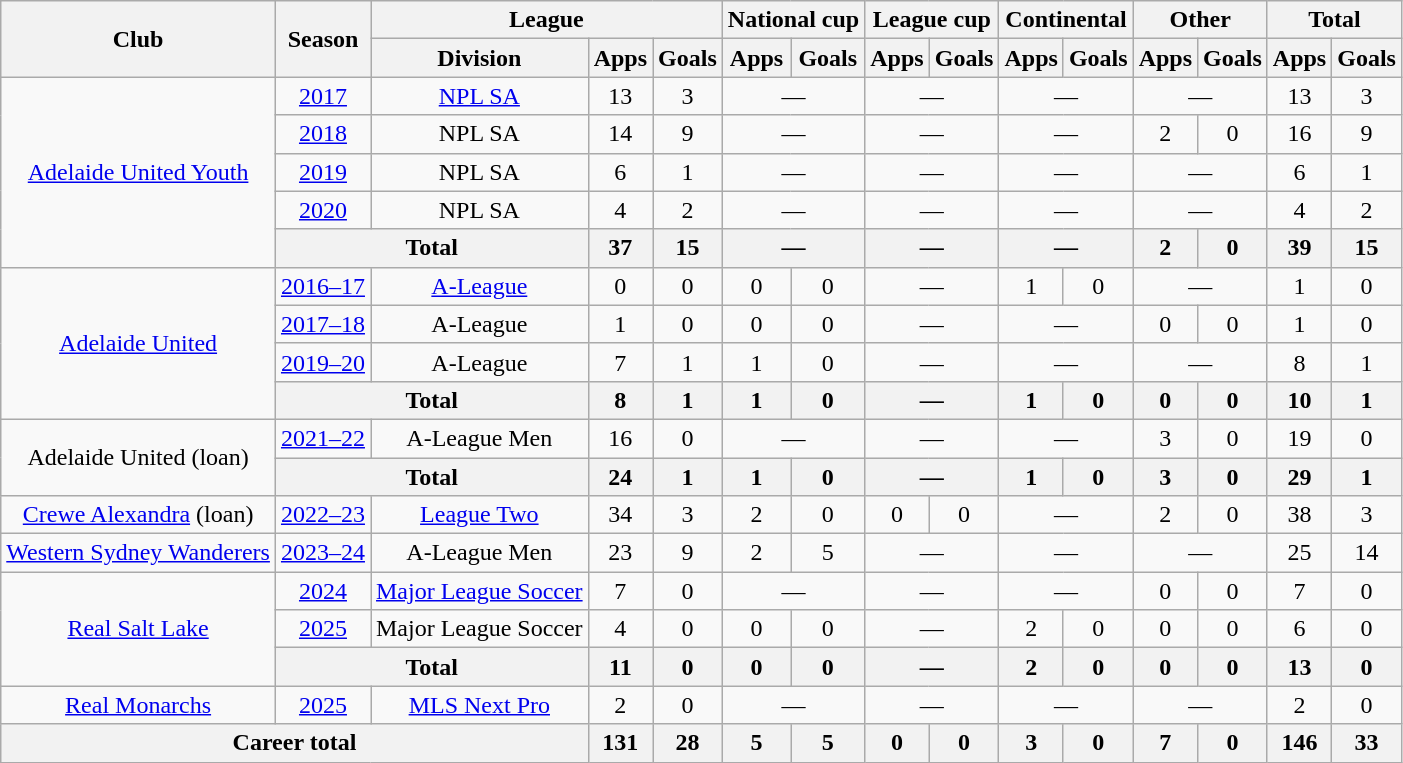<table class="wikitable" style="text-align:center">
<tr>
<th rowspan="2">Club</th>
<th rowspan="2">Season</th>
<th colspan="3">League</th>
<th colspan="2">National cup</th>
<th colspan="2">League cup</th>
<th colspan="2">Continental</th>
<th colspan="2">Other</th>
<th colspan="2">Total</th>
</tr>
<tr>
<th>Division</th>
<th>Apps</th>
<th>Goals</th>
<th>Apps</th>
<th>Goals</th>
<th>Apps</th>
<th>Goals</th>
<th>Apps</th>
<th>Goals</th>
<th>Apps</th>
<th>Goals</th>
<th>Apps</th>
<th>Goals</th>
</tr>
<tr>
<td rowspan="5"><a href='#'>Adelaide United Youth</a></td>
<td><a href='#'>2017</a></td>
<td><a href='#'>NPL SA</a></td>
<td>13</td>
<td>3</td>
<td colspan="2">―</td>
<td colspan="2">―</td>
<td colspan="2">―</td>
<td colspan="2">―</td>
<td>13</td>
<td>3</td>
</tr>
<tr>
<td><a href='#'>2018</a></td>
<td>NPL SA</td>
<td>14</td>
<td>9</td>
<td colspan="2">―</td>
<td colspan="2">―</td>
<td colspan="2">―</td>
<td>2</td>
<td>0</td>
<td>16</td>
<td>9</td>
</tr>
<tr>
<td><a href='#'>2019</a></td>
<td>NPL SA</td>
<td>6</td>
<td>1</td>
<td colspan="2">―</td>
<td colspan="2">―</td>
<td colspan="2">―</td>
<td colspan="2">―</td>
<td>6</td>
<td>1</td>
</tr>
<tr>
<td><a href='#'>2020</a></td>
<td>NPL SA</td>
<td>4</td>
<td>2</td>
<td colspan="2">―</td>
<td colspan="2">―</td>
<td colspan="2">―</td>
<td colspan="2">―</td>
<td>4</td>
<td>2</td>
</tr>
<tr>
<th colspan="2">Total</th>
<th>37</th>
<th>15</th>
<th colspan="2">―</th>
<th colspan="2">―</th>
<th colspan="2">―</th>
<th>2</th>
<th>0</th>
<th>39</th>
<th>15</th>
</tr>
<tr>
<td rowspan="4"><a href='#'>Adelaide United</a></td>
<td><a href='#'>2016–17</a></td>
<td><a href='#'>A-League</a></td>
<td>0</td>
<td>0</td>
<td>0</td>
<td>0</td>
<td colspan="2">―</td>
<td>1</td>
<td>0</td>
<td colspan="2">―</td>
<td>1</td>
<td>0</td>
</tr>
<tr>
<td><a href='#'>2017–18</a></td>
<td>A-League</td>
<td>1</td>
<td>0</td>
<td>0</td>
<td>0</td>
<td colspan="2">―</td>
<td colspan="2">―</td>
<td>0</td>
<td>0</td>
<td>1</td>
<td>0</td>
</tr>
<tr>
<td><a href='#'>2019–20</a></td>
<td>A-League</td>
<td>7</td>
<td>1</td>
<td>1</td>
<td>0</td>
<td colspan="2">―</td>
<td colspan="2">―</td>
<td colspan="2">―</td>
<td>8</td>
<td>1</td>
</tr>
<tr>
<th colspan="2">Total</th>
<th>8</th>
<th>1</th>
<th>1</th>
<th>0</th>
<th colspan="2">―</th>
<th>1</th>
<th>0</th>
<th>0</th>
<th>0</th>
<th>10</th>
<th>1</th>
</tr>
<tr>
<td rowspan="2">Adelaide United (loan)</td>
<td><a href='#'>2021–22</a></td>
<td>A-League Men</td>
<td>16</td>
<td>0</td>
<td colspan="2">―</td>
<td colspan="2">―</td>
<td colspan="2">―</td>
<td>3</td>
<td>0</td>
<td>19</td>
<td>0</td>
</tr>
<tr>
<th colspan="2">Total</th>
<th>24</th>
<th>1</th>
<th>1</th>
<th>0</th>
<th colspan="2">―</th>
<th>1</th>
<th>0</th>
<th>3</th>
<th>0</th>
<th>29</th>
<th>1</th>
</tr>
<tr>
<td><a href='#'>Crewe Alexandra</a> (loan)</td>
<td><a href='#'>2022–23</a></td>
<td><a href='#'>League Two</a></td>
<td>34</td>
<td>3</td>
<td>2</td>
<td>0</td>
<td>0</td>
<td>0</td>
<td colspan="2">―</td>
<td>2</td>
<td>0</td>
<td>38</td>
<td>3</td>
</tr>
<tr>
<td><a href='#'>Western Sydney Wanderers</a></td>
<td><a href='#'>2023–24</a></td>
<td>A-League Men</td>
<td>23</td>
<td>9</td>
<td>2</td>
<td>5</td>
<td colspan="2">―</td>
<td colspan="2">―</td>
<td colspan="2">―</td>
<td>25</td>
<td>14</td>
</tr>
<tr>
<td rowspan="3"><a href='#'>Real Salt Lake</a></td>
<td><a href='#'>2024</a></td>
<td><a href='#'>Major League Soccer</a></td>
<td>7</td>
<td>0</td>
<td colspan="2">―</td>
<td colspan="2">―</td>
<td colspan="2">―</td>
<td>0</td>
<td>0</td>
<td>7</td>
<td>0</td>
</tr>
<tr>
<td><a href='#'>2025</a></td>
<td>Major League Soccer</td>
<td>4</td>
<td>0</td>
<td>0</td>
<td>0</td>
<td colspan="2">―</td>
<td>2</td>
<td>0</td>
<td>0</td>
<td>0</td>
<td>6</td>
<td>0</td>
</tr>
<tr>
<th colspan="2">Total</th>
<th>11</th>
<th>0</th>
<th>0</th>
<th>0</th>
<th colspan="2">―</th>
<th>2</th>
<th>0</th>
<th>0</th>
<th>0</th>
<th>13</th>
<th>0</th>
</tr>
<tr>
<td><a href='#'>Real Monarchs</a></td>
<td><a href='#'>2025</a></td>
<td><a href='#'>MLS Next Pro</a></td>
<td>2</td>
<td>0</td>
<td colspan="2">―</td>
<td colspan="2">―</td>
<td colspan="2">―</td>
<td colspan="2">―</td>
<td>2</td>
<td>0</td>
</tr>
<tr>
<th colspan="3">Career total</th>
<th>131</th>
<th>28</th>
<th>5</th>
<th>5</th>
<th>0</th>
<th>0</th>
<th>3</th>
<th>0</th>
<th>7</th>
<th>0</th>
<th>146</th>
<th>33</th>
</tr>
</table>
